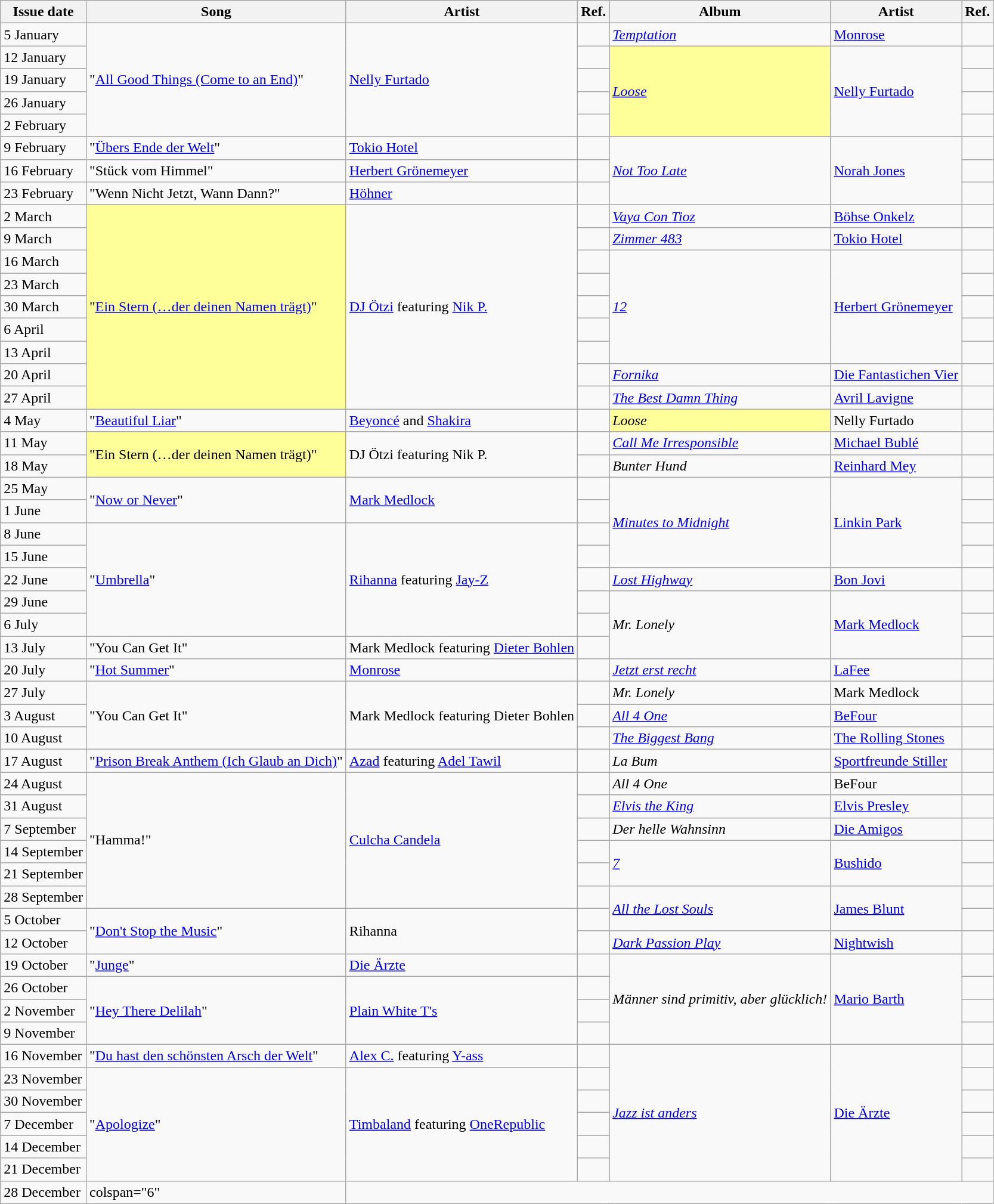<table class="sortable wikitable">
<tr>
<th>Issue date</th>
<th>Song</th>
<th>Artist</th>
<th>Ref.</th>
<th>Album</th>
<th>Artist</th>
<th>Ref.</th>
</tr>
<tr>
<td>5 January</td>
<td rowspan="5">"<a href='#'>All Good Things (Come to an End)</a>"</td>
<td rowspan="5"><a href='#'>Nelly Furtado</a></td>
<td align="center"></td>
<td><em><a href='#'>Temptation</a></em></td>
<td><a href='#'>Monrose</a></td>
<td align="center"></td>
</tr>
<tr>
<td>12 January</td>
<td align="center"></td>
<td bgcolor=#FFFF99 rowspan="4"><em><a href='#'>Loose</a></em></td>
<td rowspan="4"><a href='#'>Nelly Furtado</a></td>
<td align="center"></td>
</tr>
<tr>
<td>19 January</td>
<td align="center"></td>
<td align="center"></td>
</tr>
<tr>
<td>26 January</td>
<td align="center"></td>
<td align="center"></td>
</tr>
<tr>
<td>2 February</td>
<td align="center"></td>
<td align="center"></td>
</tr>
<tr>
<td>9 February</td>
<td>"<a href='#'>Übers Ende der Welt</a>"</td>
<td><a href='#'>Tokio Hotel</a></td>
<td align="center"></td>
<td rowspan="3"><em><a href='#'>Not Too Late</a></em></td>
<td rowspan="3"><a href='#'>Norah Jones</a></td>
<td align="center"></td>
</tr>
<tr>
<td>16 February</td>
<td>"Stück vom Himmel"</td>
<td><a href='#'>Herbert Grönemeyer</a></td>
<td align="center"></td>
<td align="center"></td>
</tr>
<tr>
<td>23 February</td>
<td>"Wenn Nicht Jetzt, Wann Dann?"</td>
<td><a href='#'>Höhner</a></td>
<td align="center"></td>
<td align="center"></td>
</tr>
<tr>
<td>2 March</td>
<td bgcolor=#FFFF99 rowspan="9">"<a href='#'>Ein Stern (…der deinen Namen trägt)</a>"</td>
<td rowspan="9"><a href='#'>DJ Ötzi</a> featuring <a href='#'>Nik P.</a></td>
<td align="center"></td>
<td><em><a href='#'>Vaya Con Tioz</a></em></td>
<td><a href='#'>Böhse Onkelz</a></td>
<td align="center"></td>
</tr>
<tr>
<td>9 March</td>
<td align="center"></td>
<td><em><a href='#'>Zimmer 483</a></em></td>
<td><a href='#'>Tokio Hotel</a></td>
<td align="center"></td>
</tr>
<tr>
<td>16 March</td>
<td align="center"></td>
<td rowspan="5"><em><a href='#'>12</a></em></td>
<td rowspan="5"><a href='#'>Herbert Grönemeyer</a></td>
<td align="center"></td>
</tr>
<tr>
<td>23 March</td>
<td align="center"></td>
<td align="center"></td>
</tr>
<tr>
<td>30 March</td>
<td align="center"></td>
<td align="center"></td>
</tr>
<tr>
<td>6 April</td>
<td align="center"></td>
<td align="center"></td>
</tr>
<tr>
<td>13 April</td>
<td align="center"></td>
<td align="center"></td>
</tr>
<tr>
<td>20 April</td>
<td align="center"></td>
<td><em><a href='#'>Fornika</a></em></td>
<td><a href='#'>Die Fantastichen Vier</a></td>
<td align="center"></td>
</tr>
<tr>
<td>27 April</td>
<td align="center"></td>
<td><em><a href='#'>The Best Damn Thing</a></em></td>
<td><a href='#'>Avril Lavigne</a></td>
<td align="center"></td>
</tr>
<tr>
<td>4 May</td>
<td>"<a href='#'>Beautiful Liar</a>"</td>
<td><a href='#'>Beyoncé</a> and <a href='#'>Shakira</a></td>
<td align="center"></td>
<td bgcolor=#FFFF99><em>Loose</em></td>
<td>Nelly Furtado</td>
<td align="center"></td>
</tr>
<tr>
<td>11 May</td>
<td bgcolor=#FFFF99 rowspan="2">"Ein Stern (…der deinen Namen trägt)"</td>
<td rowspan="2">DJ Ötzi featuring Nik P.</td>
<td align="center"></td>
<td><em><a href='#'>Call Me Irresponsible</a></em></td>
<td><a href='#'>Michael Bublé</a></td>
<td align="center"></td>
</tr>
<tr>
<td>18 May</td>
<td align="center"></td>
<td><em>Bunter Hund</em></td>
<td><a href='#'>Reinhard Mey</a></td>
<td align="center"></td>
</tr>
<tr>
<td>25 May</td>
<td rowspan="2">"<a href='#'>Now or Never</a>"</td>
<td rowspan="2"><a href='#'>Mark Medlock</a></td>
<td align="center"></td>
<td rowspan="4"><em><a href='#'>Minutes to Midnight</a></em></td>
<td rowspan="4"><a href='#'>Linkin Park</a></td>
<td align="center"></td>
</tr>
<tr>
<td>1 June</td>
<td align="center"></td>
<td align="center"></td>
</tr>
<tr>
<td>8 June</td>
<td rowspan="5">"<a href='#'>Umbrella</a>"</td>
<td rowspan="5"><a href='#'>Rihanna</a> featuring <a href='#'>Jay-Z</a></td>
<td align="center"></td>
<td align="center"></td>
</tr>
<tr>
<td>15 June</td>
<td align="center"></td>
<td align="center"></td>
</tr>
<tr>
<td>22 June</td>
<td align="center"></td>
<td><em><a href='#'>Lost Highway</a></em></td>
<td><a href='#'>Bon Jovi</a></td>
<td align="center"></td>
</tr>
<tr>
<td>29 June</td>
<td align="center"></td>
<td rowspan="3"><em>Mr. Lonely</em></td>
<td rowspan="3"><a href='#'>Mark Medlock</a></td>
<td align="center"></td>
</tr>
<tr>
<td>6 July</td>
<td align="center"></td>
<td align="center"></td>
</tr>
<tr>
<td>13 July</td>
<td>"You Can Get It"</td>
<td>Mark Medlock featuring <a href='#'>Dieter Bohlen</a></td>
<td align="center"></td>
<td align="center"></td>
</tr>
<tr>
<td>20 July</td>
<td>"<a href='#'>Hot Summer</a>"</td>
<td><a href='#'>Monrose</a></td>
<td align="center"></td>
<td><em><a href='#'>Jetzt erst recht</a></em></td>
<td><a href='#'>LaFee</a></td>
<td align="center"></td>
</tr>
<tr>
<td>27 July</td>
<td rowspan="3">"You Can Get It"</td>
<td rowspan="3">Mark Medlock featuring Dieter Bohlen</td>
<td align="center"></td>
<td><em>Mr. Lonely</em></td>
<td>Mark Medlock</td>
<td align="center"></td>
</tr>
<tr>
<td>3 August</td>
<td align="center"></td>
<td><em><a href='#'>All 4 One</a></em></td>
<td><a href='#'>BeFour</a></td>
<td align="center"></td>
</tr>
<tr>
<td>10 August</td>
<td align="center"></td>
<td><em><a href='#'>The Biggest Bang</a></em></td>
<td><a href='#'>The Rolling Stones</a></td>
<td align="center"></td>
</tr>
<tr>
<td>17 August</td>
<td>"<a href='#'>Prison Break Anthem (Ich Glaub an Dich)</a>"</td>
<td><a href='#'>Azad</a> featuring <a href='#'>Adel Tawil</a></td>
<td align="center"></td>
<td><em>La Bum</em></td>
<td><a href='#'>Sportfreunde Stiller</a></td>
<td align="center"></td>
</tr>
<tr>
<td>24 August</td>
<td rowspan="6">"Hamma!"</td>
<td rowspan="6"><a href='#'>Culcha Candela</a></td>
<td align="center"></td>
<td><em>All 4 One</em></td>
<td>BeFour</td>
<td align="center"></td>
</tr>
<tr>
<td>31 August</td>
<td align="center"></td>
<td><em><a href='#'>Elvis the King</a></em></td>
<td><a href='#'>Elvis Presley</a></td>
<td align="center"></td>
</tr>
<tr>
<td>7 September</td>
<td align="center"></td>
<td><em>Der helle Wahnsinn</em></td>
<td><a href='#'>Die Amigos</a></td>
<td align="center"></td>
</tr>
<tr>
<td>14 September</td>
<td align="center"></td>
<td rowspan="2"><em><a href='#'>7</a></em></td>
<td rowspan="2"><a href='#'>Bushido</a></td>
<td align="center"></td>
</tr>
<tr>
<td>21 September</td>
<td align="center"></td>
<td align="center"></td>
</tr>
<tr>
<td>28 September</td>
<td align="center"></td>
<td rowspan="2"><em><a href='#'>All the Lost Souls</a></em></td>
<td rowspan="2"><a href='#'>James Blunt</a></td>
<td align="center"></td>
</tr>
<tr>
<td>5 October</td>
<td rowspan="2">"<a href='#'>Don't Stop the Music</a>"</td>
<td rowspan="2">Rihanna</td>
<td align="center"></td>
<td align="center"></td>
</tr>
<tr>
<td>12 October</td>
<td align="center"></td>
<td><em><a href='#'>Dark Passion Play</a></em></td>
<td><a href='#'>Nightwish</a></td>
<td align="center"></td>
</tr>
<tr>
<td>19 October</td>
<td>"<a href='#'>Junge</a>"</td>
<td><a href='#'>Die Ärzte</a></td>
<td align="center"></td>
<td rowspan="4"><em>Männer sind primitiv, aber glücklich!</em></td>
<td rowspan="4"><a href='#'>Mario Barth</a></td>
<td align="center"></td>
</tr>
<tr>
<td>26 October</td>
<td rowspan="3">"<a href='#'>Hey There Delilah</a>"</td>
<td rowspan="3"><a href='#'>Plain White T's</a></td>
<td align="center"></td>
<td align="center"></td>
</tr>
<tr>
<td>2 November</td>
<td align="center"></td>
<td align="center"></td>
</tr>
<tr>
<td>9 November</td>
<td align="center"></td>
<td align="center"></td>
</tr>
<tr>
<td>16 November</td>
<td>"<a href='#'>Du hast den schönsten Arsch der Welt</a>"</td>
<td><a href='#'>Alex C.</a> featuring <a href='#'>Y-ass</a></td>
<td align="center"></td>
<td rowspan="6"><em><a href='#'>Jazz ist anders</a></em></td>
<td rowspan="6"><a href='#'>Die Ärzte</a></td>
<td align="center"></td>
</tr>
<tr>
<td>23 November</td>
<td rowspan="5">"<a href='#'>Apologize</a>"</td>
<td rowspan="5"><a href='#'>Timbaland</a> featuring <a href='#'>OneRepublic</a></td>
<td align="center"></td>
<td align="center"></td>
</tr>
<tr>
<td>30 November</td>
<td align="center"></td>
<td align="center"></td>
</tr>
<tr>
<td>7 December</td>
<td align="center"></td>
<td align="center"></td>
</tr>
<tr>
<td>14 December</td>
<td align="center"></td>
<td align="center"></td>
</tr>
<tr>
<td>21 December</td>
<td align="center"></td>
<td align="center"></td>
</tr>
<tr>
<td>28 December</td>
<td>colspan="6" </td>
</tr>
</table>
